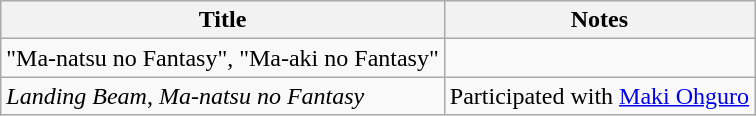<table class="wikitable">
<tr>
<th>Title</th>
<th>Notes</th>
</tr>
<tr>
<td>"Ma-natsu no Fantasy", "Ma-aki no Fantasy"</td>
<td></td>
</tr>
<tr>
<td><em>Landing Beam</em>, <em>Ma-natsu no Fantasy</em></td>
<td>Participated with <a href='#'>Maki Ohguro</a></td>
</tr>
</table>
